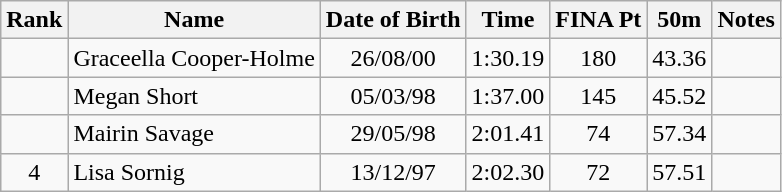<table class="wikitable sortable" style="text-align:center">
<tr>
<th>Rank</th>
<th>Name</th>
<th>Date of Birth</th>
<th>Time</th>
<th>FINA Pt</th>
<th>50m</th>
<th>Notes</th>
</tr>
<tr>
<td></td>
<td align=left> Graceella Cooper-Holme</td>
<td>26/08/00</td>
<td>1:30.19</td>
<td>180</td>
<td>43.36</td>
<td></td>
</tr>
<tr>
<td></td>
<td align=left> Megan Short</td>
<td>05/03/98</td>
<td>1:37.00</td>
<td>145</td>
<td>45.52</td>
<td></td>
</tr>
<tr>
<td></td>
<td align=left> Mairin Savage</td>
<td>29/05/98</td>
<td>2:01.41</td>
<td>74</td>
<td>57.34</td>
<td></td>
</tr>
<tr>
<td>4</td>
<td align=left> Lisa Sornig</td>
<td>13/12/97</td>
<td>2:02.30</td>
<td>72</td>
<td>57.51</td>
<td></td>
</tr>
</table>
